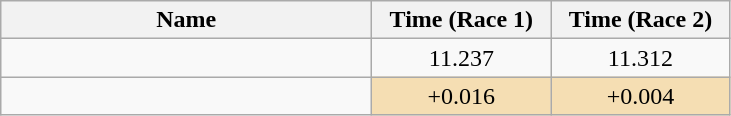<table class="wikitable" style="text-align:center;">
<tr>
<th style="width:15em">Name</th>
<th style="width:7em">Time (Race 1)</th>
<th style="width:7em">Time (Race 2)</th>
</tr>
<tr>
<td align=left></td>
<td>11.237</td>
<td>11.312</td>
</tr>
<tr>
<td align=left></td>
<td bgcolor=wheat>+0.016</td>
<td bgcolor=wheat>+0.004</td>
</tr>
</table>
